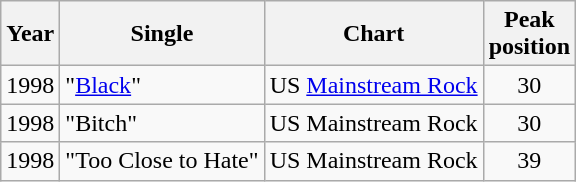<table class="wikitable">
<tr>
<th>Year</th>
<th>Single</th>
<th>Chart</th>
<th>Peak<br>position</th>
</tr>
<tr>
<td>1998</td>
<td>"<a href='#'>Black</a>"</td>
<td>US <a href='#'>Mainstream Rock</a></td>
<td align="center">30</td>
</tr>
<tr>
<td>1998</td>
<td>"Bitch"</td>
<td>US Mainstream Rock</td>
<td align="center">30</td>
</tr>
<tr>
<td>1998</td>
<td>"Too Close to Hate"</td>
<td>US Mainstream Rock</td>
<td align="center">39</td>
</tr>
</table>
